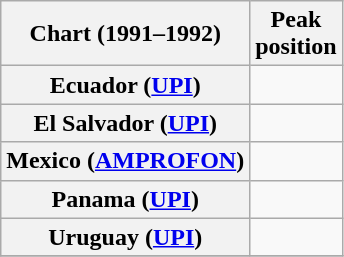<table class="wikitable plainrowheaders sortable" style="text-align:center">
<tr>
<th scope="col">Chart (1991–1992)</th>
<th scope="col">Peak<br>position</th>
</tr>
<tr>
<th scope="row">Ecuador (<a href='#'>UPI</a>)</th>
<td></td>
</tr>
<tr>
<th scope="row">El Salvador (<a href='#'>UPI</a>)</th>
<td></td>
</tr>
<tr>
<th scope="row">Mexico (<a href='#'>AMPROFON</a>)</th>
<td></td>
</tr>
<tr>
<th scope="row">Panama (<a href='#'>UPI</a>)</th>
<td></td>
</tr>
<tr>
<th scope="row">Uruguay (<a href='#'>UPI</a>)</th>
<td></td>
</tr>
<tr>
</tr>
</table>
